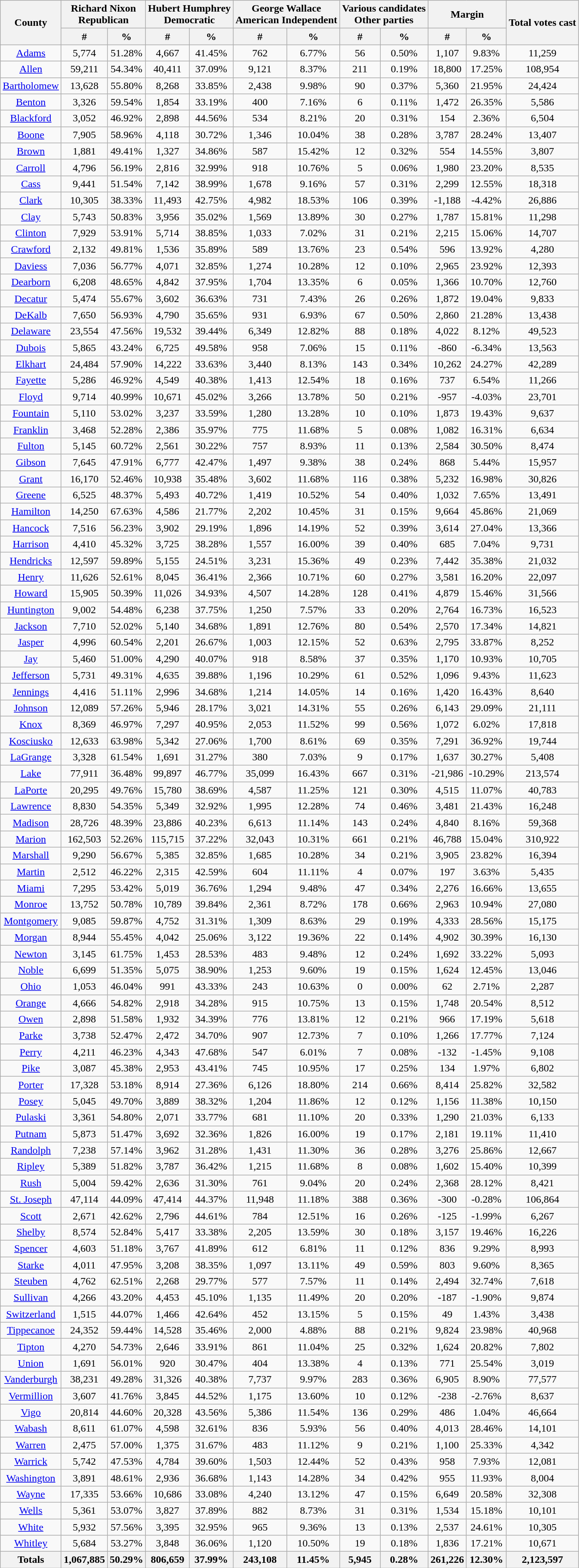<table class="wikitable sortable" style="text-align:center">
<tr>
<th style="text-align:center;" rowspan="2">County</th>
<th style="text-align:center;" colspan="2">Richard Nixon<br>Republican</th>
<th style="text-align:center;" colspan="2">Hubert Humphrey<br>Democratic</th>
<th style="text-align:center;" colspan="2">George Wallace<br>American Independent</th>
<th style="text-align:center;" colspan="2">Various candidates<br>Other parties</th>
<th style="text-align:center;" colspan="2">Margin</th>
<th style="text-align:center;" rowspan="2">Total votes cast</th>
</tr>
<tr>
<th style="text-align:center;" data-sort-type="number">#</th>
<th style="text-align:center;" data-sort-type="number">%</th>
<th style="text-align:center;" data-sort-type="number">#</th>
<th style="text-align:center;" data-sort-type="number">%</th>
<th style="text-align:center;" data-sort-type="number">#</th>
<th style="text-align:center;" data-sort-type="number">%</th>
<th style="text-align:center;" data-sort-type="number">#</th>
<th style="text-align:center;" data-sort-type="number">%</th>
<th style="text-align:center;" data-sort-type="number">#</th>
<th style="text-align:center;" data-sort-type="number">%</th>
</tr>
<tr style="text-align:center;">
<td><a href='#'>Adams</a></td>
<td>5,774</td>
<td>51.28%</td>
<td>4,667</td>
<td>41.45%</td>
<td>762</td>
<td>6.77%</td>
<td>56</td>
<td>0.50%</td>
<td>1,107</td>
<td>9.83%</td>
<td>11,259</td>
</tr>
<tr style="text-align:center;">
<td><a href='#'>Allen</a></td>
<td>59,211</td>
<td>54.34%</td>
<td>40,411</td>
<td>37.09%</td>
<td>9,121</td>
<td>8.37%</td>
<td>211</td>
<td>0.19%</td>
<td>18,800</td>
<td>17.25%</td>
<td>108,954</td>
</tr>
<tr style="text-align:center;">
<td><a href='#'>Bartholomew</a></td>
<td>13,628</td>
<td>55.80%</td>
<td>8,268</td>
<td>33.85%</td>
<td>2,438</td>
<td>9.98%</td>
<td>90</td>
<td>0.37%</td>
<td>5,360</td>
<td>21.95%</td>
<td>24,424</td>
</tr>
<tr style="text-align:center;">
<td><a href='#'>Benton</a></td>
<td>3,326</td>
<td>59.54%</td>
<td>1,854</td>
<td>33.19%</td>
<td>400</td>
<td>7.16%</td>
<td>6</td>
<td>0.11%</td>
<td>1,472</td>
<td>26.35%</td>
<td>5,586</td>
</tr>
<tr style="text-align:center;">
<td><a href='#'>Blackford</a></td>
<td>3,052</td>
<td>46.92%</td>
<td>2,898</td>
<td>44.56%</td>
<td>534</td>
<td>8.21%</td>
<td>20</td>
<td>0.31%</td>
<td>154</td>
<td>2.36%</td>
<td>6,504</td>
</tr>
<tr style="text-align:center;">
<td><a href='#'>Boone</a></td>
<td>7,905</td>
<td>58.96%</td>
<td>4,118</td>
<td>30.72%</td>
<td>1,346</td>
<td>10.04%</td>
<td>38</td>
<td>0.28%</td>
<td>3,787</td>
<td>28.24%</td>
<td>13,407</td>
</tr>
<tr style="text-align:center;">
<td><a href='#'>Brown</a></td>
<td>1,881</td>
<td>49.41%</td>
<td>1,327</td>
<td>34.86%</td>
<td>587</td>
<td>15.42%</td>
<td>12</td>
<td>0.32%</td>
<td>554</td>
<td>14.55%</td>
<td>3,807</td>
</tr>
<tr style="text-align:center;">
<td><a href='#'>Carroll</a></td>
<td>4,796</td>
<td>56.19%</td>
<td>2,816</td>
<td>32.99%</td>
<td>918</td>
<td>10.76%</td>
<td>5</td>
<td>0.06%</td>
<td>1,980</td>
<td>23.20%</td>
<td>8,535</td>
</tr>
<tr style="text-align:center;">
<td><a href='#'>Cass</a></td>
<td>9,441</td>
<td>51.54%</td>
<td>7,142</td>
<td>38.99%</td>
<td>1,678</td>
<td>9.16%</td>
<td>57</td>
<td>0.31%</td>
<td>2,299</td>
<td>12.55%</td>
<td>18,318</td>
</tr>
<tr style="text-align:center;">
<td><a href='#'>Clark</a></td>
<td>10,305</td>
<td>38.33%</td>
<td>11,493</td>
<td>42.75%</td>
<td>4,982</td>
<td>18.53%</td>
<td>106</td>
<td>0.39%</td>
<td>-1,188</td>
<td>-4.42%</td>
<td>26,886</td>
</tr>
<tr style="text-align:center;">
<td><a href='#'>Clay</a></td>
<td>5,743</td>
<td>50.83%</td>
<td>3,956</td>
<td>35.02%</td>
<td>1,569</td>
<td>13.89%</td>
<td>30</td>
<td>0.27%</td>
<td>1,787</td>
<td>15.81%</td>
<td>11,298</td>
</tr>
<tr style="text-align:center;">
<td><a href='#'>Clinton</a></td>
<td>7,929</td>
<td>53.91%</td>
<td>5,714</td>
<td>38.85%</td>
<td>1,033</td>
<td>7.02%</td>
<td>31</td>
<td>0.21%</td>
<td>2,215</td>
<td>15.06%</td>
<td>14,707</td>
</tr>
<tr style="text-align:center;">
<td><a href='#'>Crawford</a></td>
<td>2,132</td>
<td>49.81%</td>
<td>1,536</td>
<td>35.89%</td>
<td>589</td>
<td>13.76%</td>
<td>23</td>
<td>0.54%</td>
<td>596</td>
<td>13.92%</td>
<td>4,280</td>
</tr>
<tr style="text-align:center;">
<td><a href='#'>Daviess</a></td>
<td>7,036</td>
<td>56.77%</td>
<td>4,071</td>
<td>32.85%</td>
<td>1,274</td>
<td>10.28%</td>
<td>12</td>
<td>0.10%</td>
<td>2,965</td>
<td>23.92%</td>
<td>12,393</td>
</tr>
<tr style="text-align:center;">
<td><a href='#'>Dearborn</a></td>
<td>6,208</td>
<td>48.65%</td>
<td>4,842</td>
<td>37.95%</td>
<td>1,704</td>
<td>13.35%</td>
<td>6</td>
<td>0.05%</td>
<td>1,366</td>
<td>10.70%</td>
<td>12,760</td>
</tr>
<tr style="text-align:center;">
<td><a href='#'>Decatur</a></td>
<td>5,474</td>
<td>55.67%</td>
<td>3,602</td>
<td>36.63%</td>
<td>731</td>
<td>7.43%</td>
<td>26</td>
<td>0.26%</td>
<td>1,872</td>
<td>19.04%</td>
<td>9,833</td>
</tr>
<tr style="text-align:center;">
<td><a href='#'>DeKalb</a></td>
<td>7,650</td>
<td>56.93%</td>
<td>4,790</td>
<td>35.65%</td>
<td>931</td>
<td>6.93%</td>
<td>67</td>
<td>0.50%</td>
<td>2,860</td>
<td>21.28%</td>
<td>13,438</td>
</tr>
<tr style="text-align:center;">
<td><a href='#'>Delaware</a></td>
<td>23,554</td>
<td>47.56%</td>
<td>19,532</td>
<td>39.44%</td>
<td>6,349</td>
<td>12.82%</td>
<td>88</td>
<td>0.18%</td>
<td>4,022</td>
<td>8.12%</td>
<td>49,523</td>
</tr>
<tr style="text-align:center;">
<td><a href='#'>Dubois</a></td>
<td>5,865</td>
<td>43.24%</td>
<td>6,725</td>
<td>49.58%</td>
<td>958</td>
<td>7.06%</td>
<td>15</td>
<td>0.11%</td>
<td>-860</td>
<td>-6.34%</td>
<td>13,563</td>
</tr>
<tr style="text-align:center;">
<td><a href='#'>Elkhart</a></td>
<td>24,484</td>
<td>57.90%</td>
<td>14,222</td>
<td>33.63%</td>
<td>3,440</td>
<td>8.13%</td>
<td>143</td>
<td>0.34%</td>
<td>10,262</td>
<td>24.27%</td>
<td>42,289</td>
</tr>
<tr style="text-align:center;">
<td><a href='#'>Fayette</a></td>
<td>5,286</td>
<td>46.92%</td>
<td>4,549</td>
<td>40.38%</td>
<td>1,413</td>
<td>12.54%</td>
<td>18</td>
<td>0.16%</td>
<td>737</td>
<td>6.54%</td>
<td>11,266</td>
</tr>
<tr style="text-align:center;">
<td><a href='#'>Floyd</a></td>
<td>9,714</td>
<td>40.99%</td>
<td>10,671</td>
<td>45.02%</td>
<td>3,266</td>
<td>13.78%</td>
<td>50</td>
<td>0.21%</td>
<td>-957</td>
<td>-4.03%</td>
<td>23,701</td>
</tr>
<tr style="text-align:center;">
<td><a href='#'>Fountain</a></td>
<td>5,110</td>
<td>53.02%</td>
<td>3,237</td>
<td>33.59%</td>
<td>1,280</td>
<td>13.28%</td>
<td>10</td>
<td>0.10%</td>
<td>1,873</td>
<td>19.43%</td>
<td>9,637</td>
</tr>
<tr style="text-align:center;">
<td><a href='#'>Franklin</a></td>
<td>3,468</td>
<td>52.28%</td>
<td>2,386</td>
<td>35.97%</td>
<td>775</td>
<td>11.68%</td>
<td>5</td>
<td>0.08%</td>
<td>1,082</td>
<td>16.31%</td>
<td>6,634</td>
</tr>
<tr style="text-align:center;">
<td><a href='#'>Fulton</a></td>
<td>5,145</td>
<td>60.72%</td>
<td>2,561</td>
<td>30.22%</td>
<td>757</td>
<td>8.93%</td>
<td>11</td>
<td>0.13%</td>
<td>2,584</td>
<td>30.50%</td>
<td>8,474</td>
</tr>
<tr style="text-align:center;">
<td><a href='#'>Gibson</a></td>
<td>7,645</td>
<td>47.91%</td>
<td>6,777</td>
<td>42.47%</td>
<td>1,497</td>
<td>9.38%</td>
<td>38</td>
<td>0.24%</td>
<td>868</td>
<td>5.44%</td>
<td>15,957</td>
</tr>
<tr style="text-align:center;">
<td><a href='#'>Grant</a></td>
<td>16,170</td>
<td>52.46%</td>
<td>10,938</td>
<td>35.48%</td>
<td>3,602</td>
<td>11.68%</td>
<td>116</td>
<td>0.38%</td>
<td>5,232</td>
<td>16.98%</td>
<td>30,826</td>
</tr>
<tr style="text-align:center;">
<td><a href='#'>Greene</a></td>
<td>6,525</td>
<td>48.37%</td>
<td>5,493</td>
<td>40.72%</td>
<td>1,419</td>
<td>10.52%</td>
<td>54</td>
<td>0.40%</td>
<td>1,032</td>
<td>7.65%</td>
<td>13,491</td>
</tr>
<tr style="text-align:center;">
<td><a href='#'>Hamilton</a></td>
<td>14,250</td>
<td>67.63%</td>
<td>4,586</td>
<td>21.77%</td>
<td>2,202</td>
<td>10.45%</td>
<td>31</td>
<td>0.15%</td>
<td>9,664</td>
<td>45.86%</td>
<td>21,069</td>
</tr>
<tr style="text-align:center;">
<td><a href='#'>Hancock</a></td>
<td>7,516</td>
<td>56.23%</td>
<td>3,902</td>
<td>29.19%</td>
<td>1,896</td>
<td>14.19%</td>
<td>52</td>
<td>0.39%</td>
<td>3,614</td>
<td>27.04%</td>
<td>13,366</td>
</tr>
<tr style="text-align:center;">
<td><a href='#'>Harrison</a></td>
<td>4,410</td>
<td>45.32%</td>
<td>3,725</td>
<td>38.28%</td>
<td>1,557</td>
<td>16.00%</td>
<td>39</td>
<td>0.40%</td>
<td>685</td>
<td>7.04%</td>
<td>9,731</td>
</tr>
<tr style="text-align:center;">
<td><a href='#'>Hendricks</a></td>
<td>12,597</td>
<td>59.89%</td>
<td>5,155</td>
<td>24.51%</td>
<td>3,231</td>
<td>15.36%</td>
<td>49</td>
<td>0.23%</td>
<td>7,442</td>
<td>35.38%</td>
<td>21,032</td>
</tr>
<tr style="text-align:center;">
<td><a href='#'>Henry</a></td>
<td>11,626</td>
<td>52.61%</td>
<td>8,045</td>
<td>36.41%</td>
<td>2,366</td>
<td>10.71%</td>
<td>60</td>
<td>0.27%</td>
<td>3,581</td>
<td>16.20%</td>
<td>22,097</td>
</tr>
<tr style="text-align:center;">
<td><a href='#'>Howard</a></td>
<td>15,905</td>
<td>50.39%</td>
<td>11,026</td>
<td>34.93%</td>
<td>4,507</td>
<td>14.28%</td>
<td>128</td>
<td>0.41%</td>
<td>4,879</td>
<td>15.46%</td>
<td>31,566</td>
</tr>
<tr style="text-align:center;">
<td><a href='#'>Huntington</a></td>
<td>9,002</td>
<td>54.48%</td>
<td>6,238</td>
<td>37.75%</td>
<td>1,250</td>
<td>7.57%</td>
<td>33</td>
<td>0.20%</td>
<td>2,764</td>
<td>16.73%</td>
<td>16,523</td>
</tr>
<tr style="text-align:center;">
<td><a href='#'>Jackson</a></td>
<td>7,710</td>
<td>52.02%</td>
<td>5,140</td>
<td>34.68%</td>
<td>1,891</td>
<td>12.76%</td>
<td>80</td>
<td>0.54%</td>
<td>2,570</td>
<td>17.34%</td>
<td>14,821</td>
</tr>
<tr style="text-align:center;">
<td><a href='#'>Jasper</a></td>
<td>4,996</td>
<td>60.54%</td>
<td>2,201</td>
<td>26.67%</td>
<td>1,003</td>
<td>12.15%</td>
<td>52</td>
<td>0.63%</td>
<td>2,795</td>
<td>33.87%</td>
<td>8,252</td>
</tr>
<tr style="text-align:center;">
<td><a href='#'>Jay</a></td>
<td>5,460</td>
<td>51.00%</td>
<td>4,290</td>
<td>40.07%</td>
<td>918</td>
<td>8.58%</td>
<td>37</td>
<td>0.35%</td>
<td>1,170</td>
<td>10.93%</td>
<td>10,705</td>
</tr>
<tr style="text-align:center;">
<td><a href='#'>Jefferson</a></td>
<td>5,731</td>
<td>49.31%</td>
<td>4,635</td>
<td>39.88%</td>
<td>1,196</td>
<td>10.29%</td>
<td>61</td>
<td>0.52%</td>
<td>1,096</td>
<td>9.43%</td>
<td>11,623</td>
</tr>
<tr style="text-align:center;">
<td><a href='#'>Jennings</a></td>
<td>4,416</td>
<td>51.11%</td>
<td>2,996</td>
<td>34.68%</td>
<td>1,214</td>
<td>14.05%</td>
<td>14</td>
<td>0.16%</td>
<td>1,420</td>
<td>16.43%</td>
<td>8,640</td>
</tr>
<tr style="text-align:center;">
<td><a href='#'>Johnson</a></td>
<td>12,089</td>
<td>57.26%</td>
<td>5,946</td>
<td>28.17%</td>
<td>3,021</td>
<td>14.31%</td>
<td>55</td>
<td>0.26%</td>
<td>6,143</td>
<td>29.09%</td>
<td>21,111</td>
</tr>
<tr style="text-align:center;">
<td><a href='#'>Knox</a></td>
<td>8,369</td>
<td>46.97%</td>
<td>7,297</td>
<td>40.95%</td>
<td>2,053</td>
<td>11.52%</td>
<td>99</td>
<td>0.56%</td>
<td>1,072</td>
<td>6.02%</td>
<td>17,818</td>
</tr>
<tr style="text-align:center;">
<td><a href='#'>Kosciusko</a></td>
<td>12,633</td>
<td>63.98%</td>
<td>5,342</td>
<td>27.06%</td>
<td>1,700</td>
<td>8.61%</td>
<td>69</td>
<td>0.35%</td>
<td>7,291</td>
<td>36.92%</td>
<td>19,744</td>
</tr>
<tr style="text-align:center;">
<td><a href='#'>LaGrange</a></td>
<td>3,328</td>
<td>61.54%</td>
<td>1,691</td>
<td>31.27%</td>
<td>380</td>
<td>7.03%</td>
<td>9</td>
<td>0.17%</td>
<td>1,637</td>
<td>30.27%</td>
<td>5,408</td>
</tr>
<tr style="text-align:center;">
<td><a href='#'>Lake</a></td>
<td>77,911</td>
<td>36.48%</td>
<td>99,897</td>
<td>46.77%</td>
<td>35,099</td>
<td>16.43%</td>
<td>667</td>
<td>0.31%</td>
<td>-21,986</td>
<td>-10.29%</td>
<td>213,574</td>
</tr>
<tr style="text-align:center;">
<td><a href='#'>LaPorte</a></td>
<td>20,295</td>
<td>49.76%</td>
<td>15,780</td>
<td>38.69%</td>
<td>4,587</td>
<td>11.25%</td>
<td>121</td>
<td>0.30%</td>
<td>4,515</td>
<td>11.07%</td>
<td>40,783</td>
</tr>
<tr style="text-align:center;">
<td><a href='#'>Lawrence</a></td>
<td>8,830</td>
<td>54.35%</td>
<td>5,349</td>
<td>32.92%</td>
<td>1,995</td>
<td>12.28%</td>
<td>74</td>
<td>0.46%</td>
<td>3,481</td>
<td>21.43%</td>
<td>16,248</td>
</tr>
<tr style="text-align:center;">
<td><a href='#'>Madison</a></td>
<td>28,726</td>
<td>48.39%</td>
<td>23,886</td>
<td>40.23%</td>
<td>6,613</td>
<td>11.14%</td>
<td>143</td>
<td>0.24%</td>
<td>4,840</td>
<td>8.16%</td>
<td>59,368</td>
</tr>
<tr style="text-align:center;">
<td><a href='#'>Marion</a></td>
<td>162,503</td>
<td>52.26%</td>
<td>115,715</td>
<td>37.22%</td>
<td>32,043</td>
<td>10.31%</td>
<td>661</td>
<td>0.21%</td>
<td>46,788</td>
<td>15.04%</td>
<td>310,922</td>
</tr>
<tr style="text-align:center;">
<td><a href='#'>Marshall</a></td>
<td>9,290</td>
<td>56.67%</td>
<td>5,385</td>
<td>32.85%</td>
<td>1,685</td>
<td>10.28%</td>
<td>34</td>
<td>0.21%</td>
<td>3,905</td>
<td>23.82%</td>
<td>16,394</td>
</tr>
<tr style="text-align:center;">
<td><a href='#'>Martin</a></td>
<td>2,512</td>
<td>46.22%</td>
<td>2,315</td>
<td>42.59%</td>
<td>604</td>
<td>11.11%</td>
<td>4</td>
<td>0.07%</td>
<td>197</td>
<td>3.63%</td>
<td>5,435</td>
</tr>
<tr style="text-align:center;">
<td><a href='#'>Miami</a></td>
<td>7,295</td>
<td>53.42%</td>
<td>5,019</td>
<td>36.76%</td>
<td>1,294</td>
<td>9.48%</td>
<td>47</td>
<td>0.34%</td>
<td>2,276</td>
<td>16.66%</td>
<td>13,655</td>
</tr>
<tr style="text-align:center;">
<td><a href='#'>Monroe</a></td>
<td>13,752</td>
<td>50.78%</td>
<td>10,789</td>
<td>39.84%</td>
<td>2,361</td>
<td>8.72%</td>
<td>178</td>
<td>0.66%</td>
<td>2,963</td>
<td>10.94%</td>
<td>27,080</td>
</tr>
<tr style="text-align:center;">
<td><a href='#'>Montgomery</a></td>
<td>9,085</td>
<td>59.87%</td>
<td>4,752</td>
<td>31.31%</td>
<td>1,309</td>
<td>8.63%</td>
<td>29</td>
<td>0.19%</td>
<td>4,333</td>
<td>28.56%</td>
<td>15,175</td>
</tr>
<tr style="text-align:center;">
<td><a href='#'>Morgan</a></td>
<td>8,944</td>
<td>55.45%</td>
<td>4,042</td>
<td>25.06%</td>
<td>3,122</td>
<td>19.36%</td>
<td>22</td>
<td>0.14%</td>
<td>4,902</td>
<td>30.39%</td>
<td>16,130</td>
</tr>
<tr style="text-align:center;">
<td><a href='#'>Newton</a></td>
<td>3,145</td>
<td>61.75%</td>
<td>1,453</td>
<td>28.53%</td>
<td>483</td>
<td>9.48%</td>
<td>12</td>
<td>0.24%</td>
<td>1,692</td>
<td>33.22%</td>
<td>5,093</td>
</tr>
<tr style="text-align:center;">
<td><a href='#'>Noble</a></td>
<td>6,699</td>
<td>51.35%</td>
<td>5,075</td>
<td>38.90%</td>
<td>1,253</td>
<td>9.60%</td>
<td>19</td>
<td>0.15%</td>
<td>1,624</td>
<td>12.45%</td>
<td>13,046</td>
</tr>
<tr style="text-align:center;">
<td><a href='#'>Ohio</a></td>
<td>1,053</td>
<td>46.04%</td>
<td>991</td>
<td>43.33%</td>
<td>243</td>
<td>10.63%</td>
<td>0</td>
<td>0.00%</td>
<td>62</td>
<td>2.71%</td>
<td>2,287</td>
</tr>
<tr style="text-align:center;">
<td><a href='#'>Orange</a></td>
<td>4,666</td>
<td>54.82%</td>
<td>2,918</td>
<td>34.28%</td>
<td>915</td>
<td>10.75%</td>
<td>13</td>
<td>0.15%</td>
<td>1,748</td>
<td>20.54%</td>
<td>8,512</td>
</tr>
<tr style="text-align:center;">
<td><a href='#'>Owen</a></td>
<td>2,898</td>
<td>51.58%</td>
<td>1,932</td>
<td>34.39%</td>
<td>776</td>
<td>13.81%</td>
<td>12</td>
<td>0.21%</td>
<td>966</td>
<td>17.19%</td>
<td>5,618</td>
</tr>
<tr style="text-align:center;">
<td><a href='#'>Parke</a></td>
<td>3,738</td>
<td>52.47%</td>
<td>2,472</td>
<td>34.70%</td>
<td>907</td>
<td>12.73%</td>
<td>7</td>
<td>0.10%</td>
<td>1,266</td>
<td>17.77%</td>
<td>7,124</td>
</tr>
<tr style="text-align:center;">
<td><a href='#'>Perry</a></td>
<td>4,211</td>
<td>46.23%</td>
<td>4,343</td>
<td>47.68%</td>
<td>547</td>
<td>6.01%</td>
<td>7</td>
<td>0.08%</td>
<td>-132</td>
<td>-1.45%</td>
<td>9,108</td>
</tr>
<tr style="text-align:center;">
<td><a href='#'>Pike</a></td>
<td>3,087</td>
<td>45.38%</td>
<td>2,953</td>
<td>43.41%</td>
<td>745</td>
<td>10.95%</td>
<td>17</td>
<td>0.25%</td>
<td>134</td>
<td>1.97%</td>
<td>6,802</td>
</tr>
<tr style="text-align:center;">
<td><a href='#'>Porter</a></td>
<td>17,328</td>
<td>53.18%</td>
<td>8,914</td>
<td>27.36%</td>
<td>6,126</td>
<td>18.80%</td>
<td>214</td>
<td>0.66%</td>
<td>8,414</td>
<td>25.82%</td>
<td>32,582</td>
</tr>
<tr style="text-align:center;">
<td><a href='#'>Posey</a></td>
<td>5,045</td>
<td>49.70%</td>
<td>3,889</td>
<td>38.32%</td>
<td>1,204</td>
<td>11.86%</td>
<td>12</td>
<td>0.12%</td>
<td>1,156</td>
<td>11.38%</td>
<td>10,150</td>
</tr>
<tr style="text-align:center;">
<td><a href='#'>Pulaski</a></td>
<td>3,361</td>
<td>54.80%</td>
<td>2,071</td>
<td>33.77%</td>
<td>681</td>
<td>11.10%</td>
<td>20</td>
<td>0.33%</td>
<td>1,290</td>
<td>21.03%</td>
<td>6,133</td>
</tr>
<tr style="text-align:center;">
<td><a href='#'>Putnam</a></td>
<td>5,873</td>
<td>51.47%</td>
<td>3,692</td>
<td>32.36%</td>
<td>1,826</td>
<td>16.00%</td>
<td>19</td>
<td>0.17%</td>
<td>2,181</td>
<td>19.11%</td>
<td>11,410</td>
</tr>
<tr style="text-align:center;">
<td><a href='#'>Randolph</a></td>
<td>7,238</td>
<td>57.14%</td>
<td>3,962</td>
<td>31.28%</td>
<td>1,431</td>
<td>11.30%</td>
<td>36</td>
<td>0.28%</td>
<td>3,276</td>
<td>25.86%</td>
<td>12,667</td>
</tr>
<tr style="text-align:center;">
<td><a href='#'>Ripley</a></td>
<td>5,389</td>
<td>51.82%</td>
<td>3,787</td>
<td>36.42%</td>
<td>1,215</td>
<td>11.68%</td>
<td>8</td>
<td>0.08%</td>
<td>1,602</td>
<td>15.40%</td>
<td>10,399</td>
</tr>
<tr style="text-align:center;">
<td><a href='#'>Rush</a></td>
<td>5,004</td>
<td>59.42%</td>
<td>2,636</td>
<td>31.30%</td>
<td>761</td>
<td>9.04%</td>
<td>20</td>
<td>0.24%</td>
<td>2,368</td>
<td>28.12%</td>
<td>8,421</td>
</tr>
<tr style="text-align:center;">
<td><a href='#'>St. Joseph</a></td>
<td>47,114</td>
<td>44.09%</td>
<td>47,414</td>
<td>44.37%</td>
<td>11,948</td>
<td>11.18%</td>
<td>388</td>
<td>0.36%</td>
<td>-300</td>
<td>-0.28%</td>
<td>106,864</td>
</tr>
<tr style="text-align:center;">
<td><a href='#'>Scott</a></td>
<td>2,671</td>
<td>42.62%</td>
<td>2,796</td>
<td>44.61%</td>
<td>784</td>
<td>12.51%</td>
<td>16</td>
<td>0.26%</td>
<td>-125</td>
<td>-1.99%</td>
<td>6,267</td>
</tr>
<tr style="text-align:center;">
<td><a href='#'>Shelby</a></td>
<td>8,574</td>
<td>52.84%</td>
<td>5,417</td>
<td>33.38%</td>
<td>2,205</td>
<td>13.59%</td>
<td>30</td>
<td>0.18%</td>
<td>3,157</td>
<td>19.46%</td>
<td>16,226</td>
</tr>
<tr style="text-align:center;">
<td><a href='#'>Spencer</a></td>
<td>4,603</td>
<td>51.18%</td>
<td>3,767</td>
<td>41.89%</td>
<td>612</td>
<td>6.81%</td>
<td>11</td>
<td>0.12%</td>
<td>836</td>
<td>9.29%</td>
<td>8,993</td>
</tr>
<tr style="text-align:center;">
<td><a href='#'>Starke</a></td>
<td>4,011</td>
<td>47.95%</td>
<td>3,208</td>
<td>38.35%</td>
<td>1,097</td>
<td>13.11%</td>
<td>49</td>
<td>0.59%</td>
<td>803</td>
<td>9.60%</td>
<td>8,365</td>
</tr>
<tr style="text-align:center;">
<td><a href='#'>Steuben</a></td>
<td>4,762</td>
<td>62.51%</td>
<td>2,268</td>
<td>29.77%</td>
<td>577</td>
<td>7.57%</td>
<td>11</td>
<td>0.14%</td>
<td>2,494</td>
<td>32.74%</td>
<td>7,618</td>
</tr>
<tr style="text-align:center;">
<td><a href='#'>Sullivan</a></td>
<td>4,266</td>
<td>43.20%</td>
<td>4,453</td>
<td>45.10%</td>
<td>1,135</td>
<td>11.49%</td>
<td>20</td>
<td>0.20%</td>
<td>-187</td>
<td>-1.90%</td>
<td>9,874</td>
</tr>
<tr style="text-align:center;">
<td><a href='#'>Switzerland</a></td>
<td>1,515</td>
<td>44.07%</td>
<td>1,466</td>
<td>42.64%</td>
<td>452</td>
<td>13.15%</td>
<td>5</td>
<td>0.15%</td>
<td>49</td>
<td>1.43%</td>
<td>3,438</td>
</tr>
<tr style="text-align:center;">
<td><a href='#'>Tippecanoe</a></td>
<td>24,352</td>
<td>59.44%</td>
<td>14,528</td>
<td>35.46%</td>
<td>2,000</td>
<td>4.88%</td>
<td>88</td>
<td>0.21%</td>
<td>9,824</td>
<td>23.98%</td>
<td>40,968</td>
</tr>
<tr style="text-align:center;">
<td><a href='#'>Tipton</a></td>
<td>4,270</td>
<td>54.73%</td>
<td>2,646</td>
<td>33.91%</td>
<td>861</td>
<td>11.04%</td>
<td>25</td>
<td>0.32%</td>
<td>1,624</td>
<td>20.82%</td>
<td>7,802</td>
</tr>
<tr style="text-align:center;">
<td><a href='#'>Union</a></td>
<td>1,691</td>
<td>56.01%</td>
<td>920</td>
<td>30.47%</td>
<td>404</td>
<td>13.38%</td>
<td>4</td>
<td>0.13%</td>
<td>771</td>
<td>25.54%</td>
<td>3,019</td>
</tr>
<tr style="text-align:center;">
<td><a href='#'>Vanderburgh</a></td>
<td>38,231</td>
<td>49.28%</td>
<td>31,326</td>
<td>40.38%</td>
<td>7,737</td>
<td>9.97%</td>
<td>283</td>
<td>0.36%</td>
<td>6,905</td>
<td>8.90%</td>
<td>77,577</td>
</tr>
<tr style="text-align:center;">
<td><a href='#'>Vermillion</a></td>
<td>3,607</td>
<td>41.76%</td>
<td>3,845</td>
<td>44.52%</td>
<td>1,175</td>
<td>13.60%</td>
<td>10</td>
<td>0.12%</td>
<td>-238</td>
<td>-2.76%</td>
<td>8,637</td>
</tr>
<tr style="text-align:center;">
<td><a href='#'>Vigo</a></td>
<td>20,814</td>
<td>44.60%</td>
<td>20,328</td>
<td>43.56%</td>
<td>5,386</td>
<td>11.54%</td>
<td>136</td>
<td>0.29%</td>
<td>486</td>
<td>1.04%</td>
<td>46,664</td>
</tr>
<tr style="text-align:center;">
<td><a href='#'>Wabash</a></td>
<td>8,611</td>
<td>61.07%</td>
<td>4,598</td>
<td>32.61%</td>
<td>836</td>
<td>5.93%</td>
<td>56</td>
<td>0.40%</td>
<td>4,013</td>
<td>28.46%</td>
<td>14,101</td>
</tr>
<tr style="text-align:center;">
<td><a href='#'>Warren</a></td>
<td>2,475</td>
<td>57.00%</td>
<td>1,375</td>
<td>31.67%</td>
<td>483</td>
<td>11.12%</td>
<td>9</td>
<td>0.21%</td>
<td>1,100</td>
<td>25.33%</td>
<td>4,342</td>
</tr>
<tr style="text-align:center;">
<td><a href='#'>Warrick</a></td>
<td>5,742</td>
<td>47.53%</td>
<td>4,784</td>
<td>39.60%</td>
<td>1,503</td>
<td>12.44%</td>
<td>52</td>
<td>0.43%</td>
<td>958</td>
<td>7.93%</td>
<td>12,081</td>
</tr>
<tr style="text-align:center;">
<td><a href='#'>Washington</a></td>
<td>3,891</td>
<td>48.61%</td>
<td>2,936</td>
<td>36.68%</td>
<td>1,143</td>
<td>14.28%</td>
<td>34</td>
<td>0.42%</td>
<td>955</td>
<td>11.93%</td>
<td>8,004</td>
</tr>
<tr style="text-align:center;">
<td><a href='#'>Wayne</a></td>
<td>17,335</td>
<td>53.66%</td>
<td>10,686</td>
<td>33.08%</td>
<td>4,240</td>
<td>13.12%</td>
<td>47</td>
<td>0.15%</td>
<td>6,649</td>
<td>20.58%</td>
<td>32,308</td>
</tr>
<tr style="text-align:center;">
<td><a href='#'>Wells</a></td>
<td>5,361</td>
<td>53.07%</td>
<td>3,827</td>
<td>37.89%</td>
<td>882</td>
<td>8.73%</td>
<td>31</td>
<td>0.31%</td>
<td>1,534</td>
<td>15.18%</td>
<td>10,101</td>
</tr>
<tr style="text-align:center;">
<td><a href='#'>White</a></td>
<td>5,932</td>
<td>57.56%</td>
<td>3,395</td>
<td>32.95%</td>
<td>965</td>
<td>9.36%</td>
<td>13</td>
<td>0.13%</td>
<td>2,537</td>
<td>24.61%</td>
<td>10,305</td>
</tr>
<tr style="text-align:center;">
<td><a href='#'>Whitley</a></td>
<td>5,684</td>
<td>53.27%</td>
<td>3,848</td>
<td>36.06%</td>
<td>1,120</td>
<td>10.50%</td>
<td>19</td>
<td>0.18%</td>
<td>1,836</td>
<td>17.21%</td>
<td>10,671</td>
</tr>
<tr style="text-align:center;">
<th>Totals</th>
<th>1,067,885</th>
<th>50.29%</th>
<th>806,659</th>
<th>37.99%</th>
<th>243,108</th>
<th>11.45%</th>
<th>5,945</th>
<th>0.28%</th>
<th>261,226</th>
<th>12.30%</th>
<th>2,123,597</th>
</tr>
</table>
